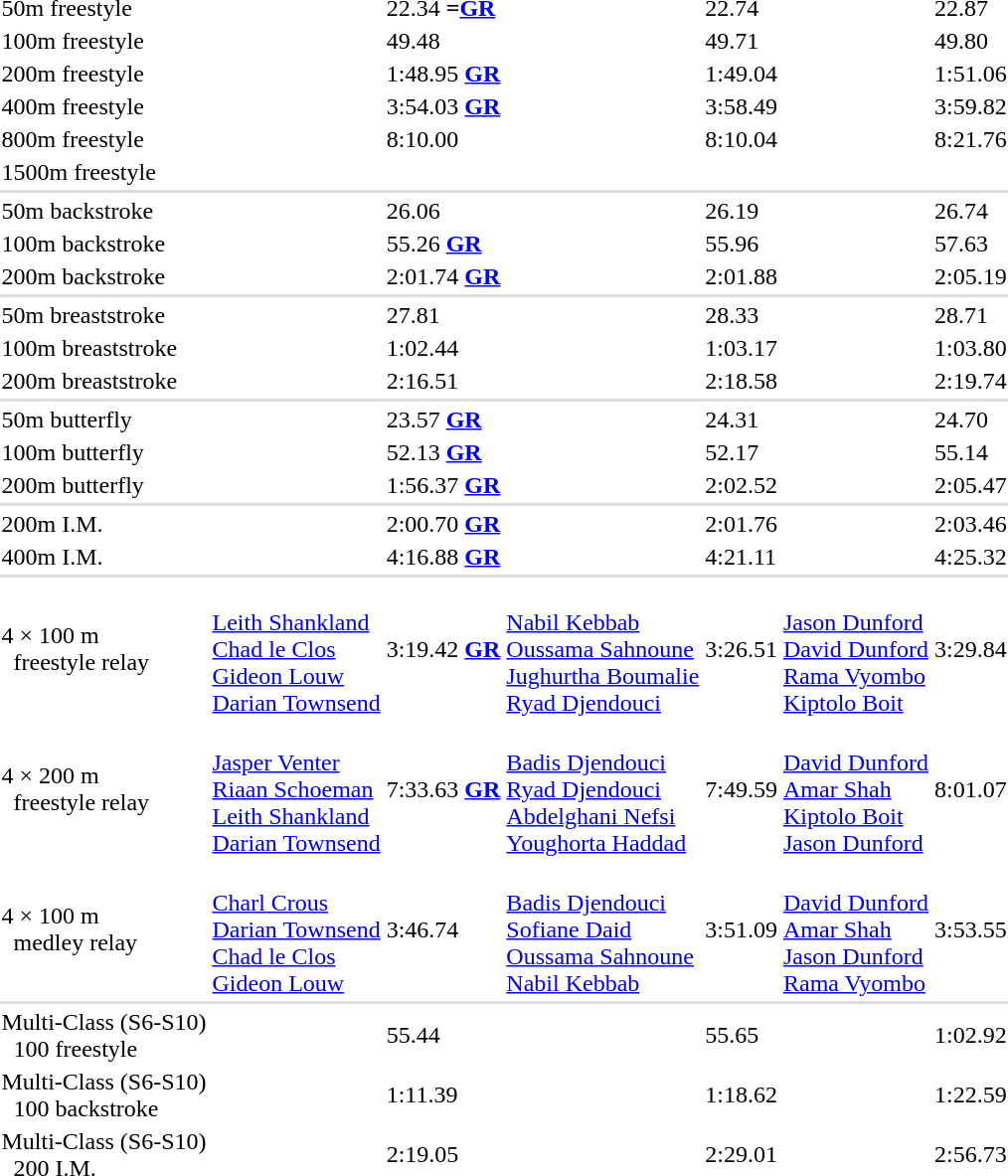<table>
<tr>
<td>50m freestyle</td>
<td></td>
<td>22.34 <strong>=<a href='#'>GR</a></strong></td>
<td></td>
<td>22.74</td>
<td></td>
<td>22.87</td>
</tr>
<tr>
<td>100m freestyle</td>
<td></td>
<td>49.48</td>
<td></td>
<td>49.71</td>
<td></td>
<td>49.80</td>
</tr>
<tr>
<td>200m freestyle</td>
<td></td>
<td>1:48.95 <strong><a href='#'>GR</a></strong></td>
<td></td>
<td>1:49.04</td>
<td></td>
<td>1:51.06</td>
</tr>
<tr>
<td>400m freestyle</td>
<td></td>
<td>3:54.03  <strong><a href='#'>GR</a></strong></td>
<td></td>
<td>3:58.49</td>
<td></td>
<td>3:59.82</td>
</tr>
<tr>
<td>800m freestyle</td>
<td></td>
<td>8:10.00</td>
<td></td>
<td>8:10.04</td>
<td></td>
<td>8:21.76</td>
</tr>
<tr>
<td>1500m freestyle</td>
<td></td>
<td></td>
<td></td>
<td></td>
<td></td>
<td></td>
</tr>
<tr bgcolor=#DDDDDD>
<td colspan=7></td>
</tr>
<tr>
<td>50m backstroke</td>
<td></td>
<td>26.06</td>
<td></td>
<td>26.19</td>
<td></td>
<td>26.74</td>
</tr>
<tr>
<td>100m backstroke</td>
<td></td>
<td>55.26 <strong><a href='#'>GR</a></strong></td>
<td></td>
<td>55.96</td>
<td></td>
<td>57.63</td>
</tr>
<tr>
<td>200m backstroke</td>
<td></td>
<td>2:01.74 <strong><a href='#'>GR</a></strong></td>
<td></td>
<td>2:01.88</td>
<td></td>
<td>2:05.19</td>
</tr>
<tr bgcolor=#DDDDDD>
<td colspan=7></td>
</tr>
<tr>
<td>50m breaststroke</td>
<td></td>
<td>27.81</td>
<td></td>
<td>28.33</td>
<td></td>
<td>28.71</td>
</tr>
<tr>
<td>100m breaststroke</td>
<td></td>
<td>1:02.44</td>
<td></td>
<td>1:03.17</td>
<td></td>
<td>1:03.80</td>
</tr>
<tr>
<td>200m breaststroke</td>
<td></td>
<td>2:16.51</td>
<td></td>
<td>2:18.58</td>
<td></td>
<td>2:19.74</td>
</tr>
<tr bgcolor=#DDDDDD>
<td colspan=7></td>
</tr>
<tr>
<td>50m butterfly</td>
<td></td>
<td>23.57 <strong><a href='#'>GR</a></strong></td>
<td></td>
<td>24.31</td>
<td></td>
<td>24.70</td>
</tr>
<tr>
<td>100m butterfly</td>
<td></td>
<td>52.13 <strong><a href='#'>GR</a></strong></td>
<td></td>
<td>52.17</td>
<td></td>
<td>55.14</td>
</tr>
<tr>
<td>200m butterfly</td>
<td></td>
<td>1:56.37 <strong><a href='#'>GR</a></strong></td>
<td></td>
<td>2:02.52</td>
<td></td>
<td>2:05.47</td>
</tr>
<tr bgcolor=#DDDDDD>
<td colspan=7></td>
</tr>
<tr>
<td>200m I.M.</td>
<td></td>
<td>2:00.70 <strong><a href='#'>GR</a></strong></td>
<td></td>
<td>2:01.76</td>
<td></td>
<td>2:03.46</td>
</tr>
<tr>
<td>400m I.M.</td>
<td></td>
<td>4:16.88 <strong><a href='#'>GR</a></strong></td>
<td></td>
<td>4:21.11</td>
<td></td>
<td>4:25.32</td>
</tr>
<tr bgcolor=#DDDDDD>
<td colspan=7></td>
</tr>
<tr>
<td>4 × 100 m <br>  freestyle relay</td>
<td> <br><a href='#'>Leith Shankland</a><br><a href='#'>Chad le Clos</a> <br><a href='#'>Gideon Louw</a><br><a href='#'>Darian Townsend</a></td>
<td>3:19.42 <strong><a href='#'>GR</a></strong></td>
<td> <br><a href='#'>Nabil Kebbab</a><br><a href='#'>Oussama Sahnoune</a> <br><a href='#'>Jughurtha Boumalie</a><br><a href='#'>Ryad Djendouci</a></td>
<td>3:26.51</td>
<td> <br><a href='#'>Jason Dunford</a><br><a href='#'>David Dunford</a> <br><a href='#'>Rama Vyombo</a><br><a href='#'>Kiptolo Boit</a></td>
<td>3:29.84</td>
</tr>
<tr>
<td>4 × 200 m <br>  freestyle relay</td>
<td> <br><a href='#'>Jasper Venter</a><br><a href='#'>Riaan Schoeman</a> <br><a href='#'>Leith Shankland</a><br><a href='#'>Darian Townsend</a></td>
<td>7:33.63 <strong><a href='#'>GR</a></strong></td>
<td> <br><a href='#'>Badis Djendouci</a><br><a href='#'>Ryad Djendouci</a> <br><a href='#'>Abdelghani Nefsi</a><br><a href='#'>Youghorta Haddad</a></td>
<td>7:49.59</td>
<td> <br><a href='#'>David Dunford</a><br><a href='#'>Amar Shah</a> <br><a href='#'>Kiptolo Boit</a><br><a href='#'>Jason Dunford</a></td>
<td>8:01.07</td>
</tr>
<tr>
<td>4 × 100 m <br>  medley relay</td>
<td> <br><a href='#'>Charl Crous</a><br><a href='#'>Darian Townsend</a> <br><a href='#'>Chad le Clos</a><br><a href='#'>Gideon Louw</a></td>
<td>3:46.74</td>
<td> <br><a href='#'>Badis Djendouci</a><br><a href='#'>Sofiane Daid</a> <br><a href='#'>Oussama Sahnoune</a><br><a href='#'>Nabil Kebbab</a></td>
<td>3:51.09</td>
<td> <br><a href='#'>David Dunford</a><br><a href='#'>Amar Shah</a> <br><a href='#'>Jason Dunford</a><br><a href='#'>Rama Vyombo</a></td>
<td>3:53.55</td>
</tr>
<tr bgcolor=#DDDDDD>
<td colspan=7></td>
</tr>
<tr>
<td>Multi-Class (S6-S10) <br>  100 freestyle</td>
<td></td>
<td>55.44</td>
<td></td>
<td>55.65</td>
<td></td>
<td>1:02.92</td>
</tr>
<tr>
<td>Multi-Class (S6-S10) <br>  100 backstroke</td>
<td></td>
<td>1:11.39</td>
<td></td>
<td>1:18.62</td>
<td></td>
<td>1:22.59</td>
</tr>
<tr>
<td>Multi-Class (S6-S10) <br>  200 I.M.</td>
<td></td>
<td>2:19.05</td>
<td></td>
<td>2:29.01</td>
<td></td>
<td>2:56.73</td>
</tr>
<tr>
</tr>
</table>
